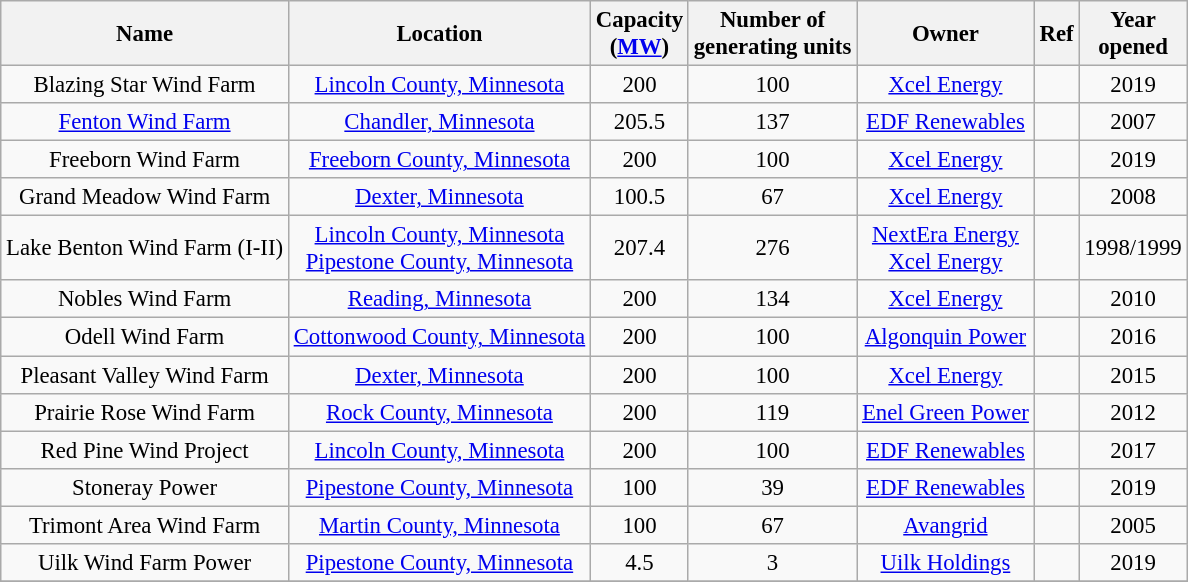<table class="wikitable sortable" style="font-size:95%; text-align:center;">
<tr>
<th>Name</th>
<th>Location</th>
<th>Capacity<br>(<a href='#'>MW</a>)</th>
<th>Number of <br>generating units</th>
<th>Owner</th>
<th>Ref</th>
<th>Year<br>opened</th>
</tr>
<tr>
<td>Blazing Star Wind Farm</td>
<td><a href='#'>Lincoln County, Minnesota</a></td>
<td>200</td>
<td>100</td>
<td><a href='#'>Xcel Energy</a></td>
<td></td>
<td>2019</td>
</tr>
<tr>
<td><a href='#'>Fenton Wind Farm</a></td>
<td><a href='#'>Chandler, Minnesota</a></td>
<td>205.5</td>
<td>137</td>
<td><a href='#'>EDF Renewables</a></td>
<td></td>
<td>2007</td>
</tr>
<tr>
<td>Freeborn Wind Farm</td>
<td><a href='#'>Freeborn County, Minnesota</a></td>
<td>200</td>
<td>100</td>
<td><a href='#'>Xcel Energy</a></td>
<td></td>
<td>2019</td>
</tr>
<tr>
<td>Grand Meadow Wind Farm</td>
<td><a href='#'>Dexter, Minnesota</a></td>
<td>100.5</td>
<td>67</td>
<td><a href='#'>Xcel Energy</a></td>
<td></td>
<td>2008</td>
</tr>
<tr>
<td>Lake Benton Wind Farm (I-II)</td>
<td><a href='#'>Lincoln County, Minnesota</a><br><a href='#'>Pipestone County, Minnesota</a></td>
<td>207.4</td>
<td>276</td>
<td><a href='#'>NextEra Energy</a><br><a href='#'>Xcel Energy</a></td>
<td></td>
<td>1998/1999</td>
</tr>
<tr>
<td>Nobles Wind Farm</td>
<td><a href='#'>Reading, Minnesota</a></td>
<td>200</td>
<td>134</td>
<td><a href='#'>Xcel Energy</a></td>
<td></td>
<td>2010</td>
</tr>
<tr>
<td>Odell Wind Farm</td>
<td><a href='#'>Cottonwood County, Minnesota</a></td>
<td>200</td>
<td>100</td>
<td><a href='#'>Algonquin Power</a></td>
<td></td>
<td>2016</td>
</tr>
<tr>
<td>Pleasant Valley Wind Farm</td>
<td><a href='#'>Dexter, Minnesota</a></td>
<td>200</td>
<td>100</td>
<td><a href='#'>Xcel Energy</a></td>
<td></td>
<td>2015</td>
</tr>
<tr>
<td>Prairie Rose Wind Farm</td>
<td><a href='#'>Rock County, Minnesota</a></td>
<td>200</td>
<td>119</td>
<td><a href='#'>Enel Green Power</a></td>
<td></td>
<td>2012</td>
</tr>
<tr>
<td>Red Pine Wind Project</td>
<td><a href='#'>Lincoln County, Minnesota</a></td>
<td>200</td>
<td>100</td>
<td><a href='#'>EDF Renewables</a></td>
<td></td>
<td>2017</td>
</tr>
<tr>
<td>Stoneray Power</td>
<td><a href='#'>Pipestone County, Minnesota</a></td>
<td>100</td>
<td>39</td>
<td><a href='#'>EDF Renewables</a></td>
<td></td>
<td>2019</td>
</tr>
<tr>
<td>Trimont Area Wind Farm</td>
<td><a href='#'>Martin County, Minnesota</a></td>
<td>100</td>
<td>67</td>
<td><a href='#'>Avangrid</a></td>
<td></td>
<td>2005</td>
</tr>
<tr>
<td>Uilk Wind Farm Power</td>
<td><a href='#'>Pipestone County, Minnesota</a></td>
<td>4.5</td>
<td>3</td>
<td><a href='#'>Uilk Holdings</a></td>
<td></td>
<td>2019</td>
</tr>
<tr>
</tr>
</table>
